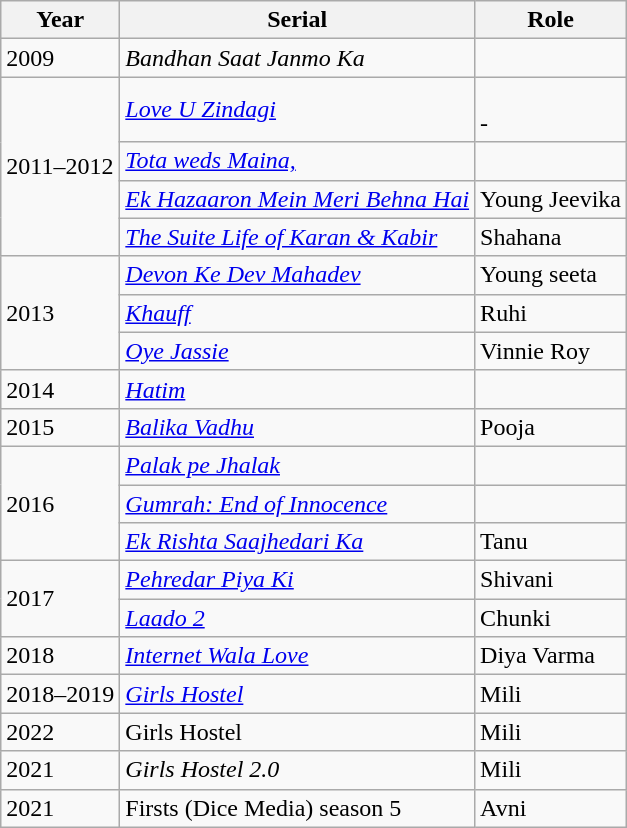<table class="wikitable plainrowheaders sortable" style="margin-right: 0;">
<tr>
<th scope="col">Year</th>
<th scope="col">Serial</th>
<th scope="col">Role</th>
</tr>
<tr>
<td>2009</td>
<td><em>Bandhan Saat Janmo Ka</em></td>
<td></td>
</tr>
<tr>
<td rowspan="4">2011–2012</td>
<td><em><a href='#'>Love U Zindagi</a></em></td>
<td><br>-</td>
</tr>
<tr>
<td><a href='#'><em>Tota weds Maina,</em></a></td>
<td></td>
</tr>
<tr>
<td><em><a href='#'>Ek Hazaaron Mein Meri Behna Hai</a></em></td>
<td>Young Jeevika</td>
</tr>
<tr>
<td><em><a href='#'>The Suite Life of Karan & Kabir</a></em></td>
<td>Shahana</td>
</tr>
<tr>
<td rowspan="3">2013</td>
<td><em><a href='#'>Devon Ke Dev Mahadev</a></em></td>
<td>Young seeta</td>
</tr>
<tr>
<td><em><a href='#'>Khauff</a></em></td>
<td>Ruhi</td>
</tr>
<tr>
<td><em><a href='#'>Oye Jassie</a></em></td>
<td>Vinnie Roy</td>
</tr>
<tr>
<td>2014</td>
<td><em><a href='#'>Hatim</a></em></td>
<td></td>
</tr>
<tr>
<td>2015</td>
<td><em><a href='#'>Balika Vadhu</a></em></td>
<td>Pooja</td>
</tr>
<tr>
<td rowspan="3">2016</td>
<td><em><a href='#'>Palak pe Jhalak</a></em></td>
<td></td>
</tr>
<tr>
<td><em><a href='#'>Gumrah: End of Innocence</a></em></td>
<td></td>
</tr>
<tr>
<td><em><a href='#'>Ek Rishta Saajhedari Ka</a></em></td>
<td>Tanu</td>
</tr>
<tr>
<td rowspan="2">2017</td>
<td><em><a href='#'>Pehredar Piya Ki</a></em></td>
<td>Shivani</td>
</tr>
<tr>
<td><em><a href='#'>Laado 2</a></em></td>
<td>Chunki</td>
</tr>
<tr>
<td>2018</td>
<td><em><a href='#'>Internet Wala Love</a></em></td>
<td>Diya Varma</td>
</tr>
<tr>
<td>2018–2019</td>
<td><em><a href='#'>Girls Hostel</a></em></td>
<td>Mili</td>
</tr>
<tr>
<td>2022</td>
<td>Girls Hostel</td>
<td>Mili</td>
</tr>
<tr>
<td>2021</td>
<td><em>Girls Hostel 2.0</em></td>
<td>Mili</td>
</tr>
<tr>
<td>2021</td>
<td>Firsts (Dice Media) season 5</td>
<td>Avni</td>
</tr>
</table>
